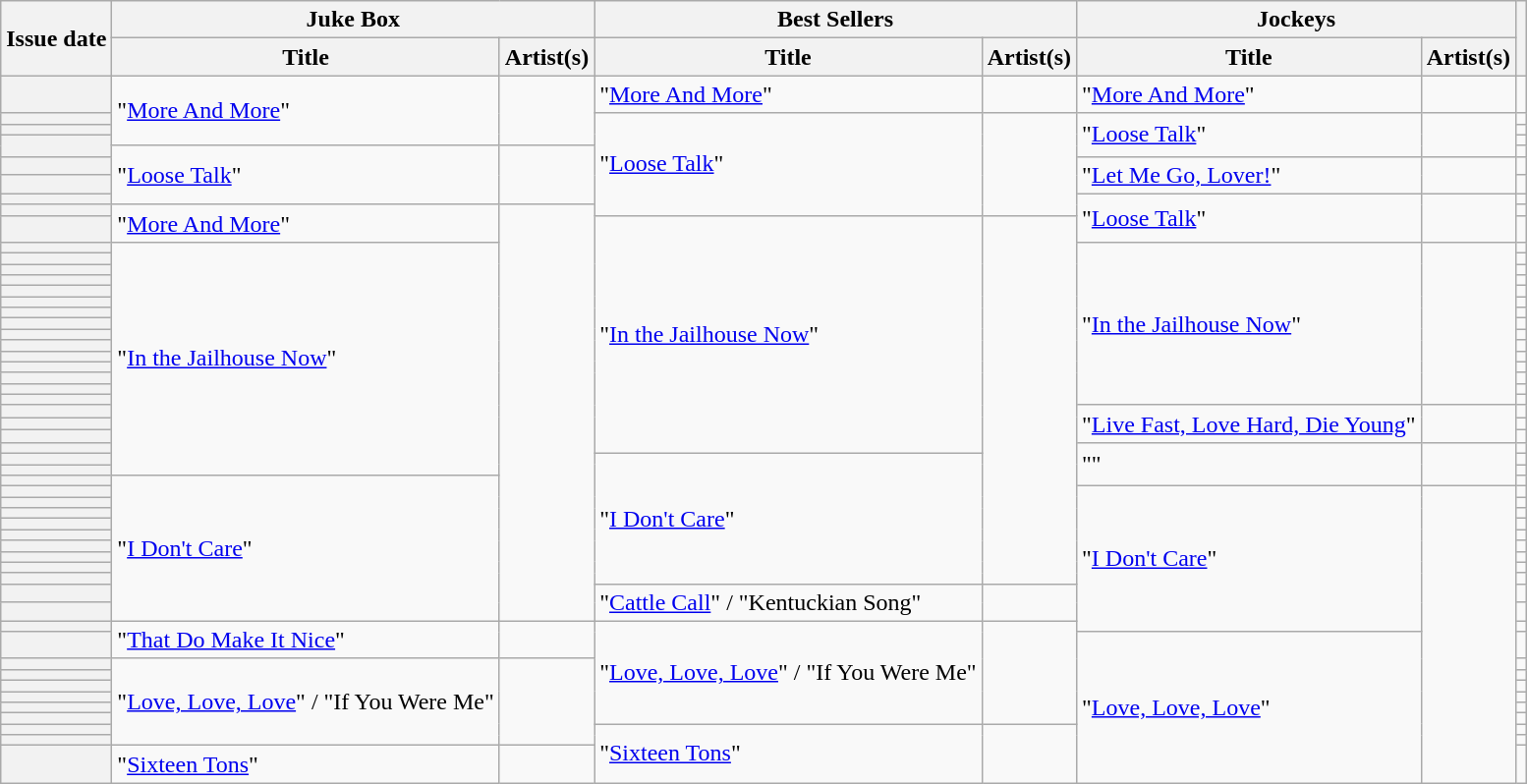<table class="wikitable sortable plainrowheaders">
<tr>
<th scope=col rowspan=2>Issue date</th>
<th scope=col colspan=2>Juke Box</th>
<th scope=col colspan=2>Best Sellers</th>
<th scope=col colspan=2>Jockeys</th>
<th scope=col rowspan=2 class=unsortable></th>
</tr>
<tr>
<th scope=col>Title</th>
<th scope=col>Artist(s)</th>
<th scope=col>Title</th>
<th scope=col>Artist(s)</th>
<th scope=col>Title</th>
<th scope=col>Artist(s)</th>
</tr>
<tr>
<th scope=row></th>
<td rowspan="4">"<a href='#'>More And More</a>"</td>
<td rowspan="4"></td>
<td rowspan="1">"<a href='#'>More And More</a>"</td>
<td rowspan="1"></td>
<td>"<a href='#'>More And More</a>"</td>
<td rowspan="1"></td>
<td align=center></td>
</tr>
<tr>
<th scope=row></th>
<td rowspan="8">"<a href='#'>Loose Talk</a>"</td>
<td rowspan="8"></td>
<td rowspan="4">"<a href='#'>Loose Talk</a>"</td>
<td rowspan="4"></td>
<td align=center></td>
</tr>
<tr>
<th scope=row></th>
<td align=center></td>
</tr>
<tr>
<th scope=row rowspan=2></th>
<td align=center></td>
</tr>
<tr>
<td rowspan=4>"<a href='#'>Loose Talk</a>"</td>
<td rowspan=4></td>
<td align=center></td>
</tr>
<tr>
<th scope=row></th>
<td rowspan="2">"<a href='#'>Let Me Go, Lover!</a>"</td>
<td rowspan="2"></td>
<td align=center></td>
</tr>
<tr>
<th scope=row></th>
<td align=center></td>
</tr>
<tr>
<th scope=row></th>
<td rowspan="3">"<a href='#'>Loose Talk</a>"</td>
<td rowspan="3"></td>
<td align=center></td>
</tr>
<tr>
<th scope=row></th>
<td rowspan="2">"<a href='#'>More And More</a>"</td>
<td rowspan="35"></td>
<td align=center></td>
</tr>
<tr>
<th scope=row></th>
<td rowspan="20">"<a href='#'>In the Jailhouse Now</a>"</td>
<td rowspan="32"></td>
<td align=center></td>
</tr>
<tr>
<th scope=row></th>
<td rowspan="21">"<a href='#'>In the Jailhouse Now</a>"</td>
<td rowspan="15">"<a href='#'>In the Jailhouse Now</a>"</td>
<td rowspan="15"></td>
<td align=center></td>
</tr>
<tr>
<th scope=row></th>
<td align=center></td>
</tr>
<tr>
<th scope=row></th>
<td align=center></td>
</tr>
<tr>
<th scope=row></th>
<td align=center></td>
</tr>
<tr>
<th scope=row></th>
<td align=center></td>
</tr>
<tr>
<th scope=row></th>
<td align=center></td>
</tr>
<tr>
<th scope=row></th>
<td align=center></td>
</tr>
<tr>
<th scope=row></th>
<td align=center></td>
</tr>
<tr>
<th scope=row></th>
<td align=center></td>
</tr>
<tr>
<th scope=row></th>
<td align=center></td>
</tr>
<tr>
<th scope=row></th>
<td align=center></td>
</tr>
<tr>
<th scope=row></th>
<td align=center></td>
</tr>
<tr>
<th scope=row></th>
<td align=center></td>
</tr>
<tr>
<th scope=row></th>
<td align=center></td>
</tr>
<tr>
<th scope=row></th>
<td align=center></td>
</tr>
<tr>
<th scope=row></th>
<td rowspan=3>"<a href='#'>Live Fast, Love Hard, Die Young</a>"</td>
<td rowspan=3></td>
<td align=center></td>
</tr>
<tr>
<th scope=row></th>
<td align=center></td>
</tr>
<tr>
<th scope=row></th>
<td align=center></td>
</tr>
<tr>
<th scope=row></th>
<td rowspan=4>""</td>
<td rowspan=4></td>
<td align=center></td>
</tr>
<tr>
<th scope=row></th>
<td rowspan="12">"<a href='#'>I Don't Care</a>"</td>
<td align=center></td>
</tr>
<tr>
<th scope=row></th>
<td align=center></td>
</tr>
<tr>
<th scope=row></th>
<td rowspan="12">"<a href='#'>I Don't Care</a>"</td>
<td align=center></td>
</tr>
<tr>
<th scope=row></th>
<td rowspan="12">"<a href='#'>I Don't Care</a>"</td>
<td rowspan="22"></td>
<td align=center></td>
</tr>
<tr>
<th scope=row></th>
<td align=center></td>
</tr>
<tr>
<th scope=row></th>
<td align=center></td>
</tr>
<tr>
<th scope=row></th>
<td align=center></td>
</tr>
<tr>
<th scope=row></th>
<td align=center></td>
</tr>
<tr>
<th scope=row></th>
<td align=center></td>
</tr>
<tr>
<th scope=row></th>
<td align=center></td>
</tr>
<tr>
<th scope=row></th>
<td align=center></td>
</tr>
<tr>
<th scope=row></th>
<td align=center></td>
</tr>
<tr>
<th scope=row></th>
<td rowspan="2">"<a href='#'>Cattle Call</a>" / "Kentuckian Song"</td>
<td rowspan="2"></td>
<td align=center></td>
</tr>
<tr>
<th scope=row></th>
<td align=center></td>
</tr>
<tr>
<th scope=row></th>
<td rowspan=2>"<a href='#'>That Do Make It Nice</a>"</td>
<td rowspan=2></td>
<td rowspan="8">"<a href='#'>Love, Love, Love</a>" / "If You Were Me"</td>
<td rowspan="8"></td>
<td align=center></td>
</tr>
<tr>
<th scope=row></th>
<td rowspan="10">"<a href='#'>Love, Love, Love</a>"</td>
<td align=center></td>
</tr>
<tr>
<th scope=row></th>
<td rowspan=8>"<a href='#'>Love, Love, Love</a>" / "If You Were Me"</td>
<td rowspan=8></td>
<td align=center></td>
</tr>
<tr>
<th scope=row></th>
<td align=center></td>
</tr>
<tr>
<th scope=row></th>
<td align=center></td>
</tr>
<tr>
<th scope=row></th>
<td align=center></td>
</tr>
<tr>
<th scope=row></th>
<td align=center></td>
</tr>
<tr>
<th scope=row></th>
<td align=center></td>
</tr>
<tr>
<th scope=row></th>
<td rowspan="3">"<a href='#'>Sixteen Tons</a>"</td>
<td rowspan="3"></td>
<td align=center></td>
</tr>
<tr>
<th scope=row></th>
<td align=center></td>
</tr>
<tr>
<th scope=row></th>
<td>"<a href='#'>Sixteen Tons</a>"</td>
<td></td>
<td align=center></td>
</tr>
</table>
